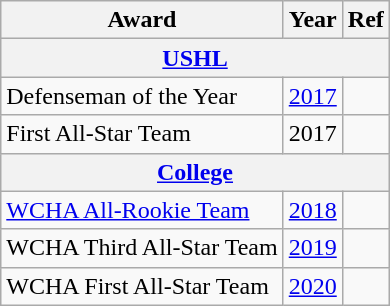<table class="wikitable">
<tr>
<th>Award</th>
<th>Year</th>
<th>Ref</th>
</tr>
<tr>
<th colspan="3"><a href='#'>USHL</a></th>
</tr>
<tr>
<td>Defenseman of the Year</td>
<td><a href='#'>2017</a></td>
<td></td>
</tr>
<tr>
<td>First All-Star Team</td>
<td>2017</td>
<td></td>
</tr>
<tr>
<th colspan="3"><a href='#'>College</a></th>
</tr>
<tr>
<td><a href='#'>WCHA All-Rookie Team</a></td>
<td><a href='#'>2018</a></td>
<td></td>
</tr>
<tr>
<td>WCHA Third All-Star Team</td>
<td><a href='#'>2019</a></td>
<td></td>
</tr>
<tr>
<td>WCHA First All-Star Team</td>
<td><a href='#'>2020</a></td>
<td></td>
</tr>
</table>
